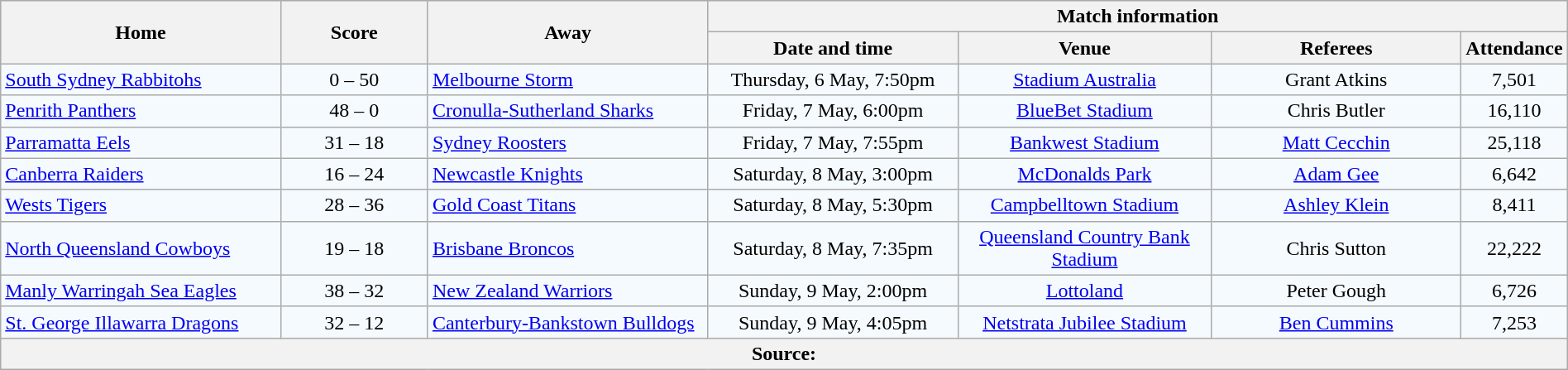<table class="wikitable" style="border-collapse:collapse; text-align:center; width:100%;">
<tr style="background:#c1d8ff;">
<th rowspan="2" style="width:19%;">Home</th>
<th rowspan="2" style="width:10%;">Score</th>
<th rowspan="2" style="width:19%;">Away</th>
<th colspan="6">Match information</th>
</tr>
<tr style="background:#efefef;">
<th width="17%">Date and time</th>
<th width="17%">Venue</th>
<th width="17%">Referees</th>
<th width="5%">Attendance</th>
</tr>
<tr style="text-align:center; background:#f5faff;">
<td align="left"> <a href='#'>South Sydney Rabbitohs</a></td>
<td>0 – 50</td>
<td align="left"> <a href='#'>Melbourne Storm</a></td>
<td>Thursday, 6 May, 7:50pm</td>
<td><a href='#'>Stadium Australia</a></td>
<td>Grant Atkins</td>
<td>7,501</td>
</tr>
<tr style="text-align:center; background:#f5faff;">
<td align="left"> <a href='#'>Penrith Panthers</a></td>
<td>48 – 0</td>
<td align="left"> <a href='#'>Cronulla-Sutherland Sharks</a></td>
<td>Friday, 7 May, 6:00pm</td>
<td><a href='#'>BlueBet Stadium</a></td>
<td>Chris Butler</td>
<td>16,110</td>
</tr>
<tr style="text-align:center; background:#f5faff;">
<td align="left"> <a href='#'>Parramatta Eels</a></td>
<td>31 – 18</td>
<td align="left"> <a href='#'>Sydney Roosters</a></td>
<td>Friday, 7 May, 7:55pm</td>
<td><a href='#'>Bankwest Stadium</a></td>
<td><a href='#'>Matt Cecchin</a></td>
<td>25,118</td>
</tr>
<tr style="text-align:center; background:#f5faff;">
<td align="left"> <a href='#'>Canberra Raiders</a></td>
<td>16 – 24</td>
<td align="left"> <a href='#'>Newcastle Knights</a></td>
<td>Saturday, 8 May, 3:00pm</td>
<td><a href='#'>McDonalds Park</a></td>
<td><a href='#'>Adam Gee</a></td>
<td>6,642</td>
</tr>
<tr style="text-align:center; background:#f5faff;">
<td align="left"> <a href='#'>Wests Tigers</a></td>
<td>28 – 36</td>
<td align="left"> <a href='#'>Gold Coast Titans</a></td>
<td>Saturday, 8 May, 5:30pm</td>
<td><a href='#'>Campbelltown Stadium</a></td>
<td><a href='#'>Ashley Klein</a></td>
<td>8,411</td>
</tr>
<tr style="text-align:center; background:#f5faff;">
<td align="left"> <a href='#'>North Queensland Cowboys</a></td>
<td>19 – 18</td>
<td align="left"> <a href='#'>Brisbane Broncos</a></td>
<td>Saturday, 8 May, 7:35pm</td>
<td><a href='#'>Queensland Country Bank Stadium</a></td>
<td>Chris Sutton</td>
<td>22,222</td>
</tr>
<tr style="text-align:center; background:#f5faff;">
<td align="left"> <a href='#'>Manly Warringah Sea Eagles</a></td>
<td>38 – 32</td>
<td align="left"> <a href='#'>New Zealand Warriors</a></td>
<td>Sunday, 9 May, 2:00pm</td>
<td><a href='#'>Lottoland</a></td>
<td>Peter Gough</td>
<td>6,726</td>
</tr>
<tr style="text-align:center; background:#f5faff;">
<td align="left"> <a href='#'>St. George Illawarra Dragons</a></td>
<td>32 – 12</td>
<td align="left"> <a href='#'>Canterbury-Bankstown Bulldogs</a></td>
<td>Sunday, 9 May, 4:05pm</td>
<td><a href='#'>Netstrata Jubilee Stadium</a></td>
<td><a href='#'>Ben Cummins</a></td>
<td>7,253</td>
</tr>
<tr>
<th colspan="7">Source:</th>
</tr>
</table>
